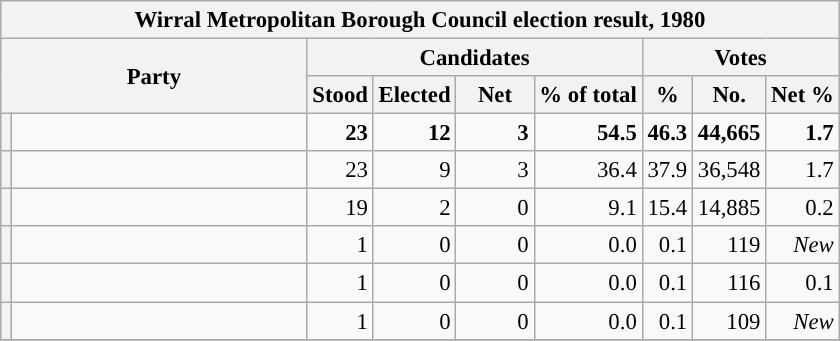<table class="wikitable" style="font-size:95%">
<tr>
<th colspan="16" style="background-color:#f2f2f2">Wirral Metropolitan Borough Council election result, 1980</th>
</tr>
<tr style="vertical-align:center;">
<th colspan="2" rowspan="2">Party</th>
<th colspan="4" style="width: 30px">Candidates</th>
<th colspan="3" style="width: 30px">Votes</th>
</tr>
<tr>
<th>Stood</th>
<th>Elected</th>
<th style="width: 45px">Net</th>
<th>% of total</th>
<th>%</th>
<th>No.</th>
<th>Net %</th>
</tr>
<tr>
<th style="background-color: "></th>
<td style="width: 190px"><a href='#'></a></td>
<td style="text-align:right; "><strong>23</strong></td>
<td style="text-align:right; "><strong>12</strong></td>
<td style="text-align:right; "><span><strong>3</strong></span></td>
<td style="text-align:right; "><strong>54.5</strong></td>
<td style="text-align:right; "><strong>46.3</strong></td>
<td style="text-align:right; "><strong>44,665</strong></td>
<td style="text-align:right; "><span><strong>1.7</strong></span></td>
</tr>
<tr>
<th style="background-color: "></th>
<td style="width: 190px"><a href='#'></a></td>
<td style="text-align:right; ">23</td>
<td style="text-align:right; ">9</td>
<td style="text-align:right; "><span>3</span></td>
<td style="text-align:right; ">36.4</td>
<td style="text-align:right; ">37.9</td>
<td style="text-align:right; ">36,548</td>
<td style="text-align:right; "><span>1.7</span></td>
</tr>
<tr>
<th style="background-color: "></th>
<td style="width: 190px"><a href='#'></a></td>
<td style="text-align:right; ">19</td>
<td style="text-align:right; ">2</td>
<td style="text-align:right; ">0</td>
<td style="text-align:right; ">9.1</td>
<td style="text-align:right; ">15.4</td>
<td style="text-align:right; ">14,885</td>
<td style="text-align:right; "><span>0.2</span></td>
</tr>
<tr>
<th style="background-color: "></th>
<td style="width: 190px"><a href='#'></a></td>
<td style="text-align:right; ">1</td>
<td style="text-align:right; ">0</td>
<td style="text-align:right; ">0</td>
<td style="text-align:right; ">0.0</td>
<td style="text-align:right; ">0.1</td>
<td style="text-align:right; ">119</td>
<td style="text-align:right; "><em>New</em></td>
</tr>
<tr>
<th style="background-color: "></th>
<td style="width: 190px"><a href='#'></a></td>
<td style="text-align:right; ">1</td>
<td style="text-align:right; ">0</td>
<td style="text-align:right; ">0</td>
<td style="text-align:right; ">0.0</td>
<td style="text-align:right; ">0.1</td>
<td style="text-align:right; ">116</td>
<td style="text-align:right; "><span>0.1</span></td>
</tr>
<tr>
<th style="background-color: "></th>
<td style="width: 190px"><a href='#'></a></td>
<td style="text-align:right; ">1</td>
<td style="text-align:right; ">0</td>
<td style="text-align:right; ">0</td>
<td style="text-align:right; ">0.0</td>
<td style="text-align:right; ">0.1</td>
<td style="text-align:right; ">109</td>
<td style="text-align:right; "><em>New</em></td>
</tr>
<tr>
</tr>
</table>
